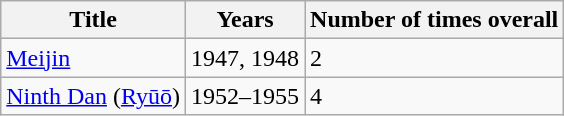<table class="wikitable">
<tr>
<th>Title</th>
<th>Years</th>
<th>Number of times overall</th>
</tr>
<tr>
<td><a href='#'>Meijin</a></td>
<td>1947, 1948</td>
<td>2</td>
</tr>
<tr>
<td><a href='#'>Ninth Dan</a> (<a href='#'>Ryūō</a>)</td>
<td>1952–1955</td>
<td>4</td>
</tr>
</table>
